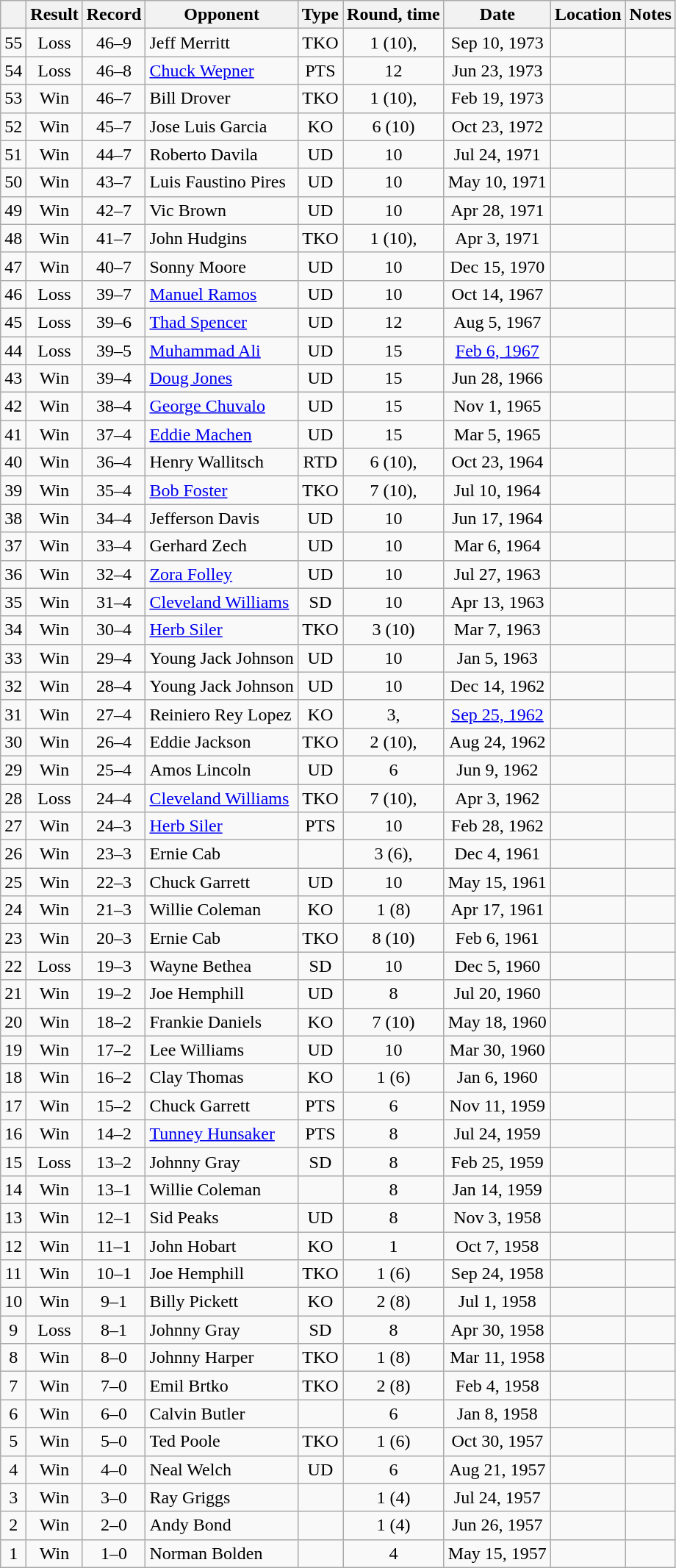<table class="wikitable" style="text-align:center">
<tr>
<th></th>
<th>Result</th>
<th>Record</th>
<th>Opponent</th>
<th>Type</th>
<th>Round, time</th>
<th>Date</th>
<th>Location</th>
<th>Notes</th>
</tr>
<tr>
<td>55</td>
<td>Loss</td>
<td>46–9</td>
<td style="text-align:left;">Jeff Merritt</td>
<td>TKO</td>
<td>1 (10), </td>
<td>Sep 10, 1973</td>
<td style="text-align:left;"></td>
<td></td>
</tr>
<tr>
<td>54</td>
<td>Loss</td>
<td>46–8</td>
<td style="text-align:left;"><a href='#'>Chuck Wepner</a></td>
<td>PTS</td>
<td>12</td>
<td>Jun 23, 1973</td>
<td style="text-align:left;"></td>
<td style="text-align:left;"></td>
</tr>
<tr>
<td>53</td>
<td>Win</td>
<td>46–7</td>
<td style="text-align:left;">Bill Drover</td>
<td>TKO</td>
<td>1 (10), </td>
<td>Feb 19, 1973</td>
<td style="text-align:left;"></td>
<td></td>
</tr>
<tr>
<td>52</td>
<td>Win</td>
<td>45–7</td>
<td style="text-align:left;">Jose Luis Garcia</td>
<td>KO</td>
<td>6 (10)</td>
<td>Oct 23, 1972</td>
<td style="text-align:left;"></td>
<td></td>
</tr>
<tr>
<td>51</td>
<td>Win</td>
<td>44–7</td>
<td style="text-align:left;">Roberto Davila</td>
<td>UD</td>
<td>10</td>
<td>Jul 24, 1971</td>
<td style="text-align:left;"></td>
<td></td>
</tr>
<tr>
<td>50</td>
<td>Win</td>
<td>43–7</td>
<td style="text-align:left;">Luis Faustino Pires</td>
<td>UD</td>
<td>10</td>
<td>May 10, 1971</td>
<td style="text-align:left;"></td>
<td></td>
</tr>
<tr>
<td>49</td>
<td>Win</td>
<td>42–7</td>
<td style="text-align:left;">Vic Brown</td>
<td>UD</td>
<td>10</td>
<td>Apr 28, 1971</td>
<td style="text-align:left;"></td>
<td></td>
</tr>
<tr>
<td>48</td>
<td>Win</td>
<td>41–7</td>
<td style="text-align:left;">John Hudgins</td>
<td>TKO</td>
<td>1 (10), </td>
<td>Apr 3, 1971</td>
<td style="text-align:left;"></td>
<td></td>
</tr>
<tr>
<td>47</td>
<td>Win</td>
<td>40–7</td>
<td style="text-align:left;">Sonny Moore</td>
<td>UD</td>
<td>10</td>
<td>Dec 15, 1970</td>
<td style="text-align:left;"></td>
<td></td>
</tr>
<tr>
<td>46</td>
<td>Loss</td>
<td>39–7</td>
<td style="text-align:left;"><a href='#'>Manuel Ramos</a></td>
<td>UD</td>
<td>10</td>
<td>Oct 14, 1967</td>
<td style="text-align:left;"></td>
<td></td>
</tr>
<tr>
<td>45</td>
<td>Loss</td>
<td>39–6</td>
<td style="text-align:left;"><a href='#'>Thad Spencer</a></td>
<td>UD</td>
<td>12</td>
<td>Aug 5, 1967</td>
<td style="text-align:left;"></td>
<td></td>
</tr>
<tr>
<td>44</td>
<td>Loss</td>
<td>39–5</td>
<td style="text-align:left;"><a href='#'>Muhammad Ali</a></td>
<td>UD</td>
<td>15</td>
<td><a href='#'>Feb 6, 1967</a></td>
<td style="text-align:left;"></td>
<td style="text-align:left;"></td>
</tr>
<tr>
<td>43</td>
<td>Win</td>
<td>39–4</td>
<td style="text-align:left;"><a href='#'>Doug Jones</a></td>
<td>UD</td>
<td>15</td>
<td>Jun 28, 1966</td>
<td style="text-align:left;"></td>
<td style="text-align:left;"></td>
</tr>
<tr>
<td>42</td>
<td>Win</td>
<td>38–4</td>
<td style="text-align:left;"><a href='#'>George Chuvalo</a></td>
<td>UD</td>
<td>15</td>
<td>Nov 1, 1965</td>
<td style="text-align:left;"></td>
<td style="text-align:left;"></td>
</tr>
<tr>
<td>41</td>
<td>Win</td>
<td>37–4</td>
<td style="text-align:left;"><a href='#'>Eddie Machen</a></td>
<td>UD</td>
<td>15</td>
<td>Mar 5, 1965</td>
<td style="text-align:left;"></td>
<td style="text-align:left;"></td>
</tr>
<tr>
<td>40</td>
<td>Win</td>
<td>36–4</td>
<td style="text-align:left;">Henry Wallitsch</td>
<td>RTD</td>
<td>6 (10), </td>
<td>Oct 23, 1964</td>
<td style="text-align:left;"></td>
<td></td>
</tr>
<tr>
<td>39</td>
<td>Win</td>
<td>35–4</td>
<td style="text-align:left;"><a href='#'>Bob Foster</a></td>
<td>TKO</td>
<td>7 (10), </td>
<td>Jul 10, 1964</td>
<td style="text-align:left;"></td>
<td></td>
</tr>
<tr>
<td>38</td>
<td>Win</td>
<td>34–4</td>
<td style="text-align:left;">Jefferson Davis</td>
<td>UD</td>
<td>10</td>
<td>Jun 17, 1964</td>
<td style="text-align:left;"></td>
<td></td>
</tr>
<tr>
<td>37</td>
<td>Win</td>
<td>33–4</td>
<td style="text-align:left;">Gerhard Zech</td>
<td>UD</td>
<td>10</td>
<td>Mar 6, 1964</td>
<td style="text-align:left;"></td>
<td></td>
</tr>
<tr>
<td>36</td>
<td>Win</td>
<td>32–4</td>
<td style="text-align:left;"><a href='#'>Zora Folley</a></td>
<td>UD</td>
<td>10</td>
<td>Jul 27, 1963</td>
<td style="text-align:left;"></td>
<td></td>
</tr>
<tr>
<td>35</td>
<td>Win</td>
<td>31–4</td>
<td style="text-align:left;"><a href='#'>Cleveland Williams</a></td>
<td>SD</td>
<td>10</td>
<td>Apr 13, 1963</td>
<td style="text-align:left;"></td>
<td></td>
</tr>
<tr>
<td>34</td>
<td>Win</td>
<td>30–4</td>
<td style="text-align:left;"><a href='#'>Herb Siler</a></td>
<td>TKO</td>
<td>3 (10)</td>
<td>Mar 7, 1963</td>
<td style="text-align:left;"></td>
<td></td>
</tr>
<tr>
<td>33</td>
<td>Win</td>
<td>29–4</td>
<td style="text-align:left;">Young Jack Johnson</td>
<td>UD</td>
<td>10</td>
<td>Jan 5, 1963</td>
<td style="text-align:left;"></td>
<td></td>
</tr>
<tr>
<td>32</td>
<td>Win</td>
<td>28–4</td>
<td style="text-align:left;">Young Jack Johnson</td>
<td>UD</td>
<td>10</td>
<td>Dec 14, 1962</td>
<td style="text-align:left;"></td>
<td></td>
</tr>
<tr>
<td>31</td>
<td>Win</td>
<td>27–4</td>
<td style="text-align:left;">Reiniero Rey Lopez</td>
<td>KO</td>
<td>3, </td>
<td><a href='#'>Sep 25, 1962</a></td>
<td style="text-align:left;"></td>
<td></td>
</tr>
<tr>
<td>30</td>
<td>Win</td>
<td>26–4</td>
<td style="text-align:left;">Eddie Jackson</td>
<td>TKO</td>
<td>2 (10), </td>
<td>Aug 24, 1962</td>
<td style="text-align:left;"></td>
<td></td>
</tr>
<tr>
<td>29</td>
<td>Win</td>
<td>25–4</td>
<td style="text-align:left;">Amos Lincoln</td>
<td>UD</td>
<td>6</td>
<td>Jun 9, 1962</td>
<td style="text-align:left;"></td>
<td></td>
</tr>
<tr>
<td>28</td>
<td>Loss</td>
<td>24–4</td>
<td style="text-align:left;"><a href='#'>Cleveland Williams</a></td>
<td>TKO</td>
<td>7 (10), </td>
<td>Apr 3, 1962</td>
<td style="text-align:left;"></td>
<td></td>
</tr>
<tr>
<td>27</td>
<td>Win</td>
<td>24–3</td>
<td style="text-align:left;"><a href='#'>Herb Siler</a></td>
<td>PTS</td>
<td>10</td>
<td>Feb 28, 1962</td>
<td style="text-align:left;"></td>
<td></td>
</tr>
<tr>
<td>26</td>
<td>Win</td>
<td>23–3</td>
<td style="text-align:left;">Ernie Cab</td>
<td></td>
<td>3 (6), </td>
<td>Dec 4, 1961</td>
<td style="text-align:left;"></td>
<td></td>
</tr>
<tr>
<td>25</td>
<td>Win</td>
<td>22–3</td>
<td style="text-align:left;">Chuck Garrett</td>
<td>UD</td>
<td>10</td>
<td>May 15, 1961</td>
<td style="text-align:left;"></td>
<td></td>
</tr>
<tr>
<td>24</td>
<td>Win</td>
<td>21–3</td>
<td style="text-align:left;">Willie Coleman</td>
<td>KO</td>
<td>1 (8)</td>
<td>Apr 17, 1961</td>
<td style="text-align:left;"></td>
<td></td>
</tr>
<tr>
<td>23</td>
<td>Win</td>
<td>20–3</td>
<td style="text-align:left;">Ernie Cab</td>
<td>TKO</td>
<td>8 (10)</td>
<td>Feb 6, 1961</td>
<td style="text-align:left;"></td>
<td></td>
</tr>
<tr>
<td>22</td>
<td>Loss</td>
<td>19–3</td>
<td style="text-align:left;">Wayne Bethea</td>
<td>SD</td>
<td>10</td>
<td>Dec 5, 1960</td>
<td style="text-align:left;"></td>
<td></td>
</tr>
<tr>
<td>21</td>
<td>Win</td>
<td>19–2</td>
<td style="text-align:left;">Joe Hemphill</td>
<td>UD</td>
<td>8</td>
<td>Jul 20, 1960</td>
<td style="text-align:left;"></td>
<td style="text-align:left;"></td>
</tr>
<tr>
<td>20</td>
<td>Win</td>
<td>18–2</td>
<td style="text-align:left;">Frankie Daniels</td>
<td>KO</td>
<td>7 (10)</td>
<td>May 18, 1960</td>
<td style="text-align:left;"></td>
<td></td>
</tr>
<tr>
<td>19</td>
<td>Win</td>
<td>17–2</td>
<td style="text-align:left;">Lee Williams</td>
<td>UD</td>
<td>10</td>
<td>Mar 30, 1960</td>
<td style="text-align:left;"></td>
<td></td>
</tr>
<tr>
<td>18</td>
<td>Win</td>
<td>16–2</td>
<td style="text-align:left;">Clay Thomas</td>
<td>KO</td>
<td>1 (6)</td>
<td>Jan 6, 1960</td>
<td style="text-align:left;"></td>
<td></td>
</tr>
<tr>
<td>17</td>
<td>Win</td>
<td>15–2</td>
<td style="text-align:left;">Chuck Garrett</td>
<td>PTS</td>
<td>6</td>
<td>Nov 11, 1959</td>
<td style="text-align:left;"></td>
<td></td>
</tr>
<tr>
<td>16</td>
<td>Win</td>
<td>14–2</td>
<td style="text-align:left;"><a href='#'>Tunney Hunsaker</a></td>
<td>PTS</td>
<td>8</td>
<td>Jul 24, 1959</td>
<td style="text-align:left;"></td>
<td></td>
</tr>
<tr>
<td>15</td>
<td>Loss</td>
<td>13–2</td>
<td style="text-align:left;">Johnny Gray</td>
<td>SD</td>
<td>8</td>
<td>Feb 25, 1959</td>
<td style="text-align:left;"></td>
<td></td>
</tr>
<tr>
<td>14</td>
<td>Win</td>
<td>13–1</td>
<td style="text-align:left;">Willie Coleman</td>
<td></td>
<td>8</td>
<td>Jan 14, 1959</td>
<td style="text-align:left;"></td>
<td></td>
</tr>
<tr>
<td>13</td>
<td>Win</td>
<td>12–1</td>
<td style="text-align:left;">Sid Peaks</td>
<td>UD</td>
<td>8</td>
<td>Nov 3, 1958</td>
<td style="text-align:left;"></td>
<td></td>
</tr>
<tr>
<td>12</td>
<td>Win</td>
<td>11–1</td>
<td style="text-align:left;">John Hobart</td>
<td>KO</td>
<td>1</td>
<td>Oct 7, 1958</td>
<td style="text-align:left;"></td>
<td></td>
</tr>
<tr>
<td>11</td>
<td>Win</td>
<td>10–1</td>
<td style="text-align:left;">Joe Hemphill</td>
<td>TKO</td>
<td>1 (6)</td>
<td>Sep 24, 1958</td>
<td style="text-align:left;"></td>
<td></td>
</tr>
<tr>
<td>10</td>
<td>Win</td>
<td>9–1</td>
<td style="text-align:left;">Billy Pickett</td>
<td>KO</td>
<td>2 (8)</td>
<td>Jul 1, 1958</td>
<td style="text-align:left;"></td>
<td></td>
</tr>
<tr>
<td>9</td>
<td>Loss</td>
<td>8–1</td>
<td style="text-align:left;">Johnny Gray</td>
<td>SD</td>
<td>8</td>
<td>Apr 30, 1958</td>
<td style="text-align:left;"></td>
<td></td>
</tr>
<tr>
<td>8</td>
<td>Win</td>
<td>8–0</td>
<td style="text-align:left;">Johnny Harper</td>
<td>TKO</td>
<td>1 (8)</td>
<td>Mar 11, 1958</td>
<td style="text-align:left;"></td>
<td></td>
</tr>
<tr>
<td>7</td>
<td>Win</td>
<td>7–0</td>
<td style="text-align:left;">Emil Brtko</td>
<td>TKO</td>
<td>2 (8)</td>
<td>Feb 4, 1958</td>
<td style="text-align:left;"></td>
<td></td>
</tr>
<tr>
<td>6</td>
<td>Win</td>
<td>6–0</td>
<td style="text-align:left;">Calvin Butler</td>
<td></td>
<td>6</td>
<td>Jan 8, 1958</td>
<td style="text-align:left;"></td>
<td></td>
</tr>
<tr>
<td>5</td>
<td>Win</td>
<td>5–0</td>
<td style="text-align:left;">Ted Poole</td>
<td>TKO</td>
<td>1 (6)</td>
<td>Oct 30, 1957</td>
<td style="text-align:left;"></td>
<td></td>
</tr>
<tr>
<td>4</td>
<td>Win</td>
<td>4–0</td>
<td style="text-align:left;">Neal Welch</td>
<td>UD</td>
<td>6</td>
<td>Aug 21, 1957</td>
<td style="text-align:left;"></td>
<td></td>
</tr>
<tr>
<td>3</td>
<td>Win</td>
<td>3–0</td>
<td style="text-align:left;">Ray Griggs</td>
<td></td>
<td>1 (4)</td>
<td>Jul 24, 1957</td>
<td style="text-align:left;"></td>
<td></td>
</tr>
<tr>
<td>2</td>
<td>Win</td>
<td>2–0</td>
<td style="text-align:left;">Andy Bond</td>
<td></td>
<td>1 (4)</td>
<td>Jun 26, 1957</td>
<td style="text-align:left;"></td>
<td></td>
</tr>
<tr>
<td>1</td>
<td>Win</td>
<td>1–0</td>
<td style="text-align:left;">Norman Bolden</td>
<td></td>
<td>4</td>
<td>May 15, 1957</td>
<td style="text-align:left;"></td>
<td></td>
</tr>
</table>
